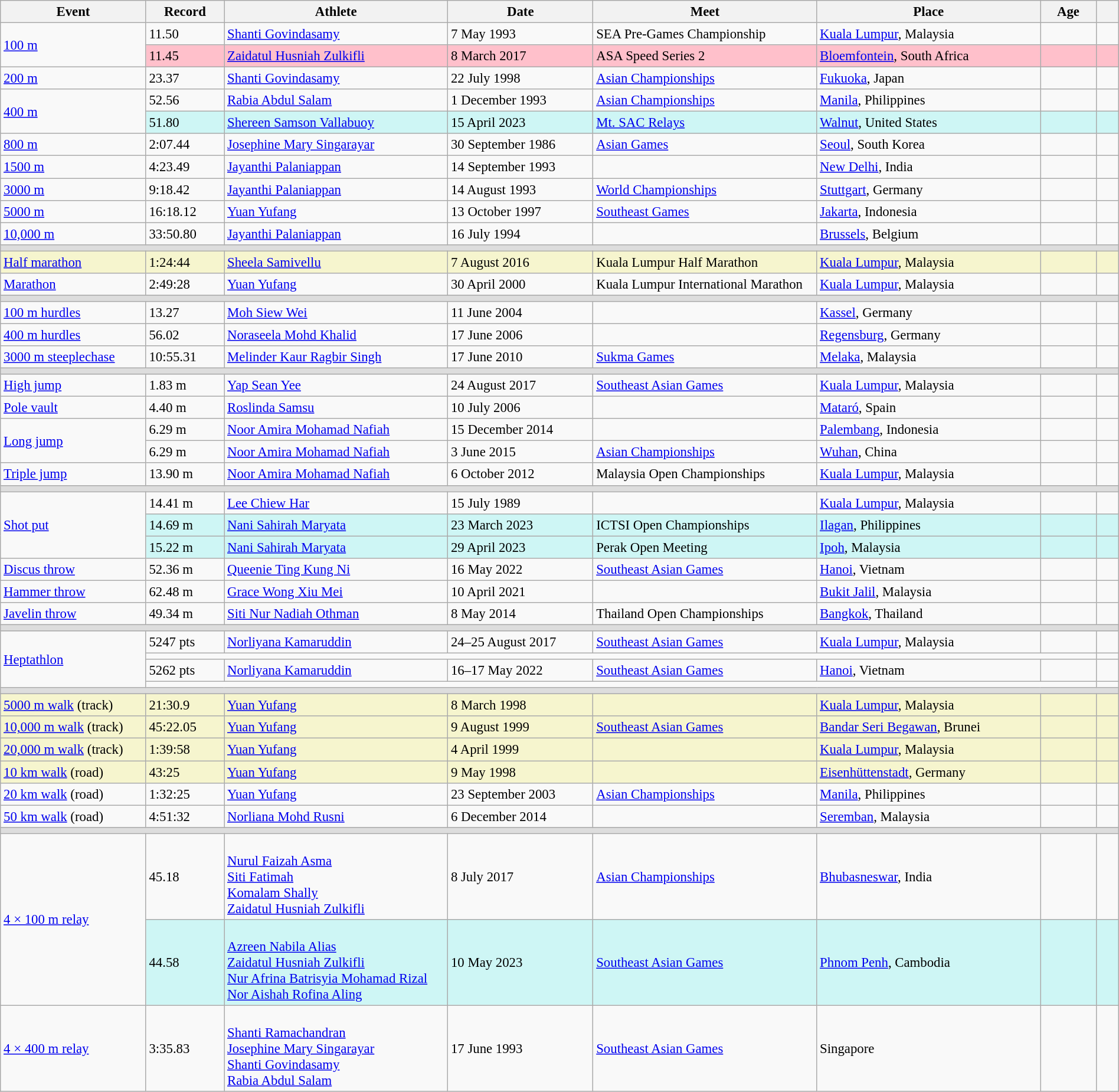<table class="wikitable" style="font-size:95%; width: 100%;">
<tr>
<th width=50>Event</th>
<th width=7%>Record</th>
<th width=20%>Athlete</th>
<th width=13%>Date</th>
<th width=20%>Meet</th>
<th width=20%>Place</th>
<th width=5%>Age</th>
<th width=2%></th>
</tr>
<tr>
<td rowspan=2><a href='#'>100 m</a></td>
<td>11.50 </td>
<td><a href='#'>Shanti Govindasamy</a></td>
<td>7 May 1993</td>
<td>SEA Pre-Games Championship</td>
<td><a href='#'>Kuala Lumpur</a>, Malaysia</td>
<td></td>
<td></td>
</tr>
<tr style="background:pink">
<td>11.45  </td>
<td><a href='#'>Zaidatul Husniah Zulkifli</a></td>
<td>8 March 2017</td>
<td>ASA Speed Series 2</td>
<td><a href='#'>Bloemfontein</a>, South Africa</td>
<td></td>
<td></td>
</tr>
<tr>
<td><a href='#'>200 m</a></td>
<td>23.37 </td>
<td><a href='#'>Shanti Govindasamy</a></td>
<td>22 July 1998</td>
<td><a href='#'>Asian Championships</a></td>
<td><a href='#'>Fukuoka</a>, Japan</td>
<td></td>
<td></td>
</tr>
<tr>
<td rowspan=2><a href='#'>400 m</a></td>
<td>52.56</td>
<td><a href='#'>Rabia Abdul Salam</a></td>
<td>1 December 1993</td>
<td><a href='#'>Asian Championships</a></td>
<td><a href='#'>Manila</a>, Philippines</td>
<td></td>
<td></td>
</tr>
<tr bgcolor="#CEF6F5">
<td>51.80</td>
<td><a href='#'>Shereen Samson Vallabuoy</a></td>
<td>15 April 2023</td>
<td><a href='#'>Mt. SAC Relays</a></td>
<td><a href='#'>Walnut</a>, United States</td>
<td></td>
<td></td>
</tr>
<tr>
<td><a href='#'>800 m</a></td>
<td>2:07.44</td>
<td><a href='#'>Josephine Mary Singarayar</a></td>
<td>30 September 1986</td>
<td><a href='#'>Asian Games</a></td>
<td><a href='#'>Seoul</a>, South Korea</td>
<td></td>
<td></td>
</tr>
<tr>
<td><a href='#'>1500 m</a></td>
<td>4:23.49</td>
<td><a href='#'>Jayanthi Palaniappan</a></td>
<td>14 September 1993</td>
<td></td>
<td><a href='#'>New Delhi</a>, India</td>
<td></td>
<td></td>
</tr>
<tr>
<td><a href='#'>3000 m</a></td>
<td>9:18.42</td>
<td><a href='#'>Jayanthi Palaniappan</a></td>
<td>14 August 1993</td>
<td><a href='#'>World Championships</a></td>
<td><a href='#'>Stuttgart</a>, Germany</td>
<td></td>
<td></td>
</tr>
<tr>
<td><a href='#'>5000 m</a></td>
<td>16:18.12</td>
<td><a href='#'>Yuan Yufang</a></td>
<td>13 October 1997</td>
<td><a href='#'>Southeast Games</a></td>
<td><a href='#'>Jakarta</a>, Indonesia</td>
<td></td>
<td></td>
</tr>
<tr>
<td><a href='#'>10,000 m</a></td>
<td>33:50.80</td>
<td><a href='#'>Jayanthi Palaniappan</a></td>
<td>16 July 1994</td>
<td></td>
<td><a href='#'>Brussels</a>, Belgium</td>
<td></td>
<td></td>
</tr>
<tr bgcolor=#DDDDDD>
<td colspan=9></td>
</tr>
<tr style="background:#f6F5CE;">
<td><a href='#'>Half marathon</a></td>
<td>1:24:44</td>
<td><a href='#'>Sheela Samivellu</a></td>
<td>7 August 2016</td>
<td>Kuala Lumpur Half Marathon</td>
<td><a href='#'>Kuala Lumpur</a>, Malaysia</td>
<td></td>
<td></td>
</tr>
<tr>
<td><a href='#'>Marathon</a></td>
<td>2:49:28</td>
<td><a href='#'>Yuan Yufang</a></td>
<td>30 April 2000</td>
<td>Kuala Lumpur International Marathon</td>
<td><a href='#'>Kuala Lumpur</a>, Malaysia</td>
<td></td>
<td></td>
</tr>
<tr bgcolor=#DDDDDD>
<td colspan=9></td>
</tr>
<tr>
<td><a href='#'>100 m hurdles</a></td>
<td>13.27 </td>
<td><a href='#'>Moh Siew Wei</a></td>
<td>11 June 2004</td>
<td></td>
<td><a href='#'>Kassel</a>, Germany</td>
<td></td>
<td></td>
</tr>
<tr>
<td><a href='#'>400 m hurdles</a></td>
<td>56.02</td>
<td><a href='#'>Noraseela Mohd Khalid</a></td>
<td>17 June 2006</td>
<td></td>
<td><a href='#'>Regensburg</a>, Germany</td>
<td></td>
<td></td>
</tr>
<tr>
<td><a href='#'>3000 m steeplechase</a></td>
<td>10:55.31</td>
<td><a href='#'>Melinder Kaur Ragbir Singh</a></td>
<td>17 June 2010</td>
<td><a href='#'>Sukma Games</a></td>
<td><a href='#'>Melaka</a>, Malaysia</td>
<td></td>
<td></td>
</tr>
<tr bgcolor=#DDDDDD>
<td colspan=9></td>
</tr>
<tr>
<td><a href='#'>High jump</a></td>
<td>1.83 m</td>
<td><a href='#'>Yap Sean Yee</a></td>
<td>24 August 2017</td>
<td><a href='#'>Southeast Asian Games</a></td>
<td><a href='#'>Kuala Lumpur</a>, Malaysia</td>
<td></td>
<td></td>
</tr>
<tr>
<td><a href='#'>Pole vault</a></td>
<td>4.40 m</td>
<td><a href='#'>Roslinda Samsu</a></td>
<td>10 July 2006</td>
<td></td>
<td><a href='#'>Mataró</a>, Spain</td>
<td></td>
<td></td>
</tr>
<tr>
<td rowspan=2><a href='#'>Long jump</a></td>
<td>6.29 m</td>
<td><a href='#'>Noor Amira Mohamad Nafiah</a></td>
<td>15 December 2014</td>
<td></td>
<td><a href='#'>Palembang</a>, Indonesia</td>
<td></td>
<td></td>
</tr>
<tr>
<td>6.29 m </td>
<td><a href='#'>Noor Amira Mohamad Nafiah</a></td>
<td>3 June 2015</td>
<td><a href='#'>Asian Championships</a></td>
<td><a href='#'>Wuhan</a>, China</td>
<td></td>
<td></td>
</tr>
<tr>
<td><a href='#'>Triple jump</a></td>
<td>13.90 m </td>
<td><a href='#'>Noor Amira Mohamad Nafiah</a></td>
<td>6 October 2012</td>
<td>Malaysia Open Championships</td>
<td><a href='#'>Kuala Lumpur</a>, Malaysia</td>
<td></td>
<td></td>
</tr>
<tr bgcolor=#DDDDDD>
<td colspan=9></td>
</tr>
<tr>
<td rowspan=3><a href='#'>Shot put</a></td>
<td>14.41 m</td>
<td><a href='#'>Lee Chiew Har</a></td>
<td>15 July 1989</td>
<td></td>
<td><a href='#'>Kuala Lumpur</a>, Malaysia</td>
<td></td>
<td></td>
</tr>
<tr bgcolor=#CEF6F5>
<td>14.69 m</td>
<td><a href='#'>Nani Sahirah Maryata</a></td>
<td>23 March 2023</td>
<td>ICTSI Open Championships</td>
<td><a href='#'>Ilagan</a>, Philippines</td>
<td></td>
<td></td>
</tr>
<tr bgcolor=#CEF6F5>
<td>15.22 m</td>
<td><a href='#'>Nani Sahirah Maryata</a></td>
<td>29 April 2023</td>
<td>Perak Open Meeting</td>
<td><a href='#'>Ipoh</a>, Malaysia</td>
<td></td>
<td></td>
</tr>
<tr>
<td><a href='#'>Discus throw</a></td>
<td>52.36 m</td>
<td><a href='#'>Queenie Ting Kung Ni</a></td>
<td>16 May 2022</td>
<td><a href='#'>Southeast Asian Games</a></td>
<td><a href='#'>Hanoi</a>, Vietnam</td>
<td></td>
<td></td>
</tr>
<tr>
<td><a href='#'>Hammer throw</a></td>
<td>62.48 m</td>
<td><a href='#'>Grace Wong Xiu Mei</a></td>
<td>10 April 2021</td>
<td></td>
<td><a href='#'>Bukit Jalil</a>, Malaysia</td>
<td></td>
<td></td>
</tr>
<tr>
<td><a href='#'>Javelin throw</a></td>
<td>49.34 m</td>
<td><a href='#'>Siti Nur Nadiah Othman</a></td>
<td>8 May 2014</td>
<td>Thailand Open Championships</td>
<td><a href='#'>Bangkok</a>, Thailand</td>
<td></td>
<td></td>
</tr>
<tr bgcolor=#DDDDDD>
<td colspan=9></td>
</tr>
<tr>
<td rowspan=4><a href='#'>Heptathlon</a></td>
<td>5247 pts</td>
<td><a href='#'>Norliyana Kamaruddin</a></td>
<td>24–25 August 2017</td>
<td><a href='#'>Southeast Asian Games</a></td>
<td><a href='#'>Kuala Lumpur</a>, Malaysia</td>
<td></td>
<td></td>
</tr>
<tr>
<td colspan=6></td>
</tr>
<tr>
<td>5262 pts  </td>
<td><a href='#'>Norliyana Kamaruddin</a></td>
<td>16–17 May 2022</td>
<td><a href='#'>Southeast Asian Games</a></td>
<td><a href='#'>Hanoi</a>, Vietnam</td>
<td></td>
<td></td>
</tr>
<tr>
<td colspan=6></td>
</tr>
<tr bgcolor=#DDDDDD>
<td colspan=9></td>
</tr>
<tr style="background:#f6F5CE;">
<td><a href='#'>5000 m walk</a> (track)</td>
<td>21:30.9 </td>
<td><a href='#'>Yuan Yufang</a></td>
<td>8 March 1998</td>
<td></td>
<td><a href='#'>Kuala Lumpur</a>, Malaysia</td>
<td></td>
<td></td>
</tr>
<tr style="background:#f6F5CE;">
<td><a href='#'>10,000 m walk</a> (track)</td>
<td>45:22.05</td>
<td><a href='#'>Yuan Yufang</a></td>
<td>9 August 1999</td>
<td><a href='#'>Southeast Asian Games</a></td>
<td><a href='#'>Bandar Seri Begawan</a>, Brunei</td>
<td></td>
<td></td>
</tr>
<tr style="background:#f6F5CE;">
<td><a href='#'>20,000 m walk</a> (track)</td>
<td>1:39:58</td>
<td><a href='#'>Yuan Yufang</a></td>
<td>4 April 1999</td>
<td></td>
<td><a href='#'>Kuala Lumpur</a>, Malaysia</td>
<td></td>
<td></td>
</tr>
<tr style="background:#f6F5CE;">
<td><a href='#'>10 km walk</a> (road)</td>
<td>43:25</td>
<td><a href='#'>Yuan Yufang</a></td>
<td>9 May 1998</td>
<td></td>
<td><a href='#'>Eisenhüttenstadt</a>, Germany</td>
<td></td>
<td></td>
</tr>
<tr>
<td><a href='#'>20 km walk</a> (road)</td>
<td>1:32:25</td>
<td><a href='#'>Yuan Yufang</a></td>
<td>23 September 2003</td>
<td><a href='#'>Asian Championships</a></td>
<td><a href='#'>Manila</a>, Philippines</td>
<td></td>
<td></td>
</tr>
<tr>
<td><a href='#'>50 km walk</a> (road)</td>
<td>4:51:32</td>
<td><a href='#'>Norliana Mohd Rusni</a></td>
<td>6 December 2014</td>
<td></td>
<td><a href='#'>Seremban</a>, Malaysia</td>
<td></td>
<td></td>
</tr>
<tr bgcolor=#DDDDDD>
<td colspan=9></td>
</tr>
<tr>
<td rowspan="2"><a href='#'>4 × 100 m relay</a></td>
<td>45.18</td>
<td><br><a href='#'>Nurul Faizah Asma</a><br><a href='#'>Siti Fatimah</a><br><a href='#'>Komalam Shally</a><br><a href='#'>Zaidatul Husniah Zulkifli</a></td>
<td>8 July 2017</td>
<td><a href='#'>Asian Championships</a></td>
<td><a href='#'>Bhubasneswar</a>, India</td>
<td><br><br><br></td>
<td></td>
</tr>
<tr bgcolor="#CEF6F5">
<td>44.58</td>
<td><br><a href='#'>Azreen Nabila Alias</a><br><a href='#'>Zaidatul Husniah Zulkifli</a><br><a href='#'>Nur Afrina Batrisyia Mohamad Rizal</a><br><a href='#'>Nor Aishah Rofina Aling</a></td>
<td>10 May 2023</td>
<td><a href='#'>Southeast Asian Games</a></td>
<td><a href='#'>Phnom Penh</a>, Cambodia</td>
<td><br><br><br></td>
<td></td>
</tr>
<tr>
<td><a href='#'>4 × 400 m relay</a></td>
<td>3:35.83</td>
<td><br><a href='#'>Shanti Ramachandran</a><br><a href='#'>Josephine Mary Singarayar</a><br><a href='#'>Shanti Govindasamy</a><br><a href='#'>Rabia Abdul Salam</a></td>
<td>17 June 1993</td>
<td><a href='#'>Southeast Asian Games</a></td>
<td>Singapore</td>
<td><br><br><br></td>
<td></td>
</tr>
</table>
